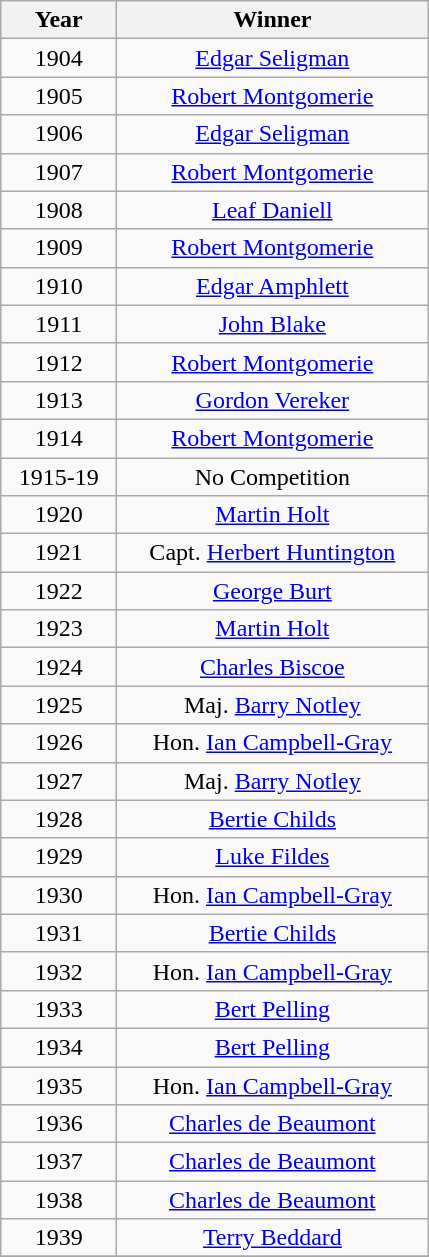<table class="wikitable" style="text-align:center">
<tr>
<th width=70>Year</th>
<th width=200>Winner</th>
</tr>
<tr>
<td>1904</td>
<td><a href='#'>Edgar Seligman</a></td>
</tr>
<tr>
<td>1905</td>
<td><a href='#'>Robert Montgomerie</a></td>
</tr>
<tr>
<td>1906</td>
<td><a href='#'>Edgar Seligman</a></td>
</tr>
<tr>
<td>1907</td>
<td><a href='#'>Robert Montgomerie</a></td>
</tr>
<tr>
<td>1908</td>
<td><a href='#'>Leaf Daniell</a></td>
</tr>
<tr>
<td>1909</td>
<td><a href='#'>Robert Montgomerie</a></td>
</tr>
<tr>
<td>1910</td>
<td><a href='#'>Edgar Amphlett</a></td>
</tr>
<tr>
<td>1911</td>
<td><a href='#'>John Blake</a></td>
</tr>
<tr>
<td>1912</td>
<td><a href='#'>Robert Montgomerie</a></td>
</tr>
<tr>
<td>1913</td>
<td><a href='#'>Gordon Vereker</a></td>
</tr>
<tr>
<td>1914</td>
<td><a href='#'>Robert Montgomerie</a></td>
</tr>
<tr>
<td>1915-19</td>
<td>No Competition</td>
</tr>
<tr>
<td>1920</td>
<td><a href='#'>Martin Holt</a></td>
</tr>
<tr>
<td>1921</td>
<td>Capt. <a href='#'>Herbert Huntington</a></td>
</tr>
<tr>
<td>1922</td>
<td><a href='#'>George Burt</a></td>
</tr>
<tr>
<td>1923</td>
<td><a href='#'>Martin Holt</a></td>
</tr>
<tr>
<td>1924</td>
<td><a href='#'>Charles Biscoe</a></td>
</tr>
<tr>
<td>1925</td>
<td>Maj. <a href='#'>Barry Notley</a></td>
</tr>
<tr>
<td>1926</td>
<td>Hon. <a href='#'>Ian Campbell-Gray</a></td>
</tr>
<tr>
<td>1927</td>
<td>Maj. <a href='#'>Barry Notley</a></td>
</tr>
<tr>
<td>1928</td>
<td><a href='#'>Bertie Childs</a></td>
</tr>
<tr>
<td>1929</td>
<td><a href='#'>Luke Fildes</a></td>
</tr>
<tr>
<td>1930</td>
<td>Hon. <a href='#'>Ian Campbell-Gray</a></td>
</tr>
<tr>
<td>1931</td>
<td><a href='#'>Bertie Childs</a></td>
</tr>
<tr>
<td>1932</td>
<td>Hon. <a href='#'>Ian Campbell-Gray</a></td>
</tr>
<tr>
<td>1933</td>
<td><a href='#'>Bert Pelling</a></td>
</tr>
<tr>
<td>1934</td>
<td><a href='#'>Bert Pelling</a></td>
</tr>
<tr>
<td>1935</td>
<td>Hon. <a href='#'>Ian Campbell-Gray</a></td>
</tr>
<tr>
<td>1936</td>
<td><a href='#'>Charles de Beaumont</a></td>
</tr>
<tr>
<td>1937</td>
<td><a href='#'>Charles de Beaumont</a></td>
</tr>
<tr>
<td>1938</td>
<td><a href='#'>Charles de Beaumont</a></td>
</tr>
<tr>
<td>1939</td>
<td><a href='#'>Terry Beddard</a></td>
</tr>
<tr>
</tr>
</table>
